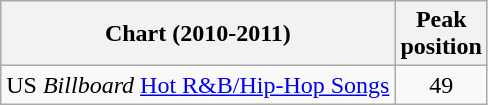<table class="wikitable">
<tr>
<th>Chart (2010-2011)</th>
<th>Peak<br>position</th>
</tr>
<tr>
<td>US <em>Billboard</em> <a href='#'>Hot R&B/Hip-Hop Songs</a></td>
<td style="text-align:center;">49</td>
</tr>
</table>
